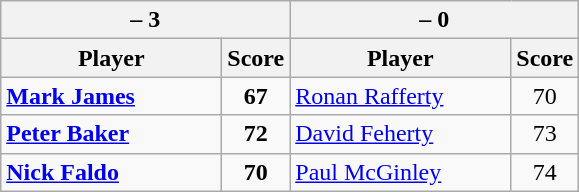<table class=wikitable>
<tr>
<th colspan=2> – 3</th>
<th colspan=2> – 0</th>
</tr>
<tr>
<th width=140>Player</th>
<th>Score</th>
<th width=140>Player</th>
<th>Score</th>
</tr>
<tr>
<td><strong><a href='#'>Mark James</a></strong></td>
<td align=center><strong>67</strong></td>
<td><a href='#'>Ronan Rafferty</a></td>
<td align=center>70</td>
</tr>
<tr>
<td><strong><a href='#'>Peter Baker</a></strong></td>
<td align=center><strong>72</strong></td>
<td><a href='#'>David Feherty</a></td>
<td align=center>73</td>
</tr>
<tr>
<td><strong><a href='#'>Nick Faldo</a></strong></td>
<td align=center><strong>70</strong></td>
<td><a href='#'>Paul McGinley</a></td>
<td align=center>74</td>
</tr>
</table>
